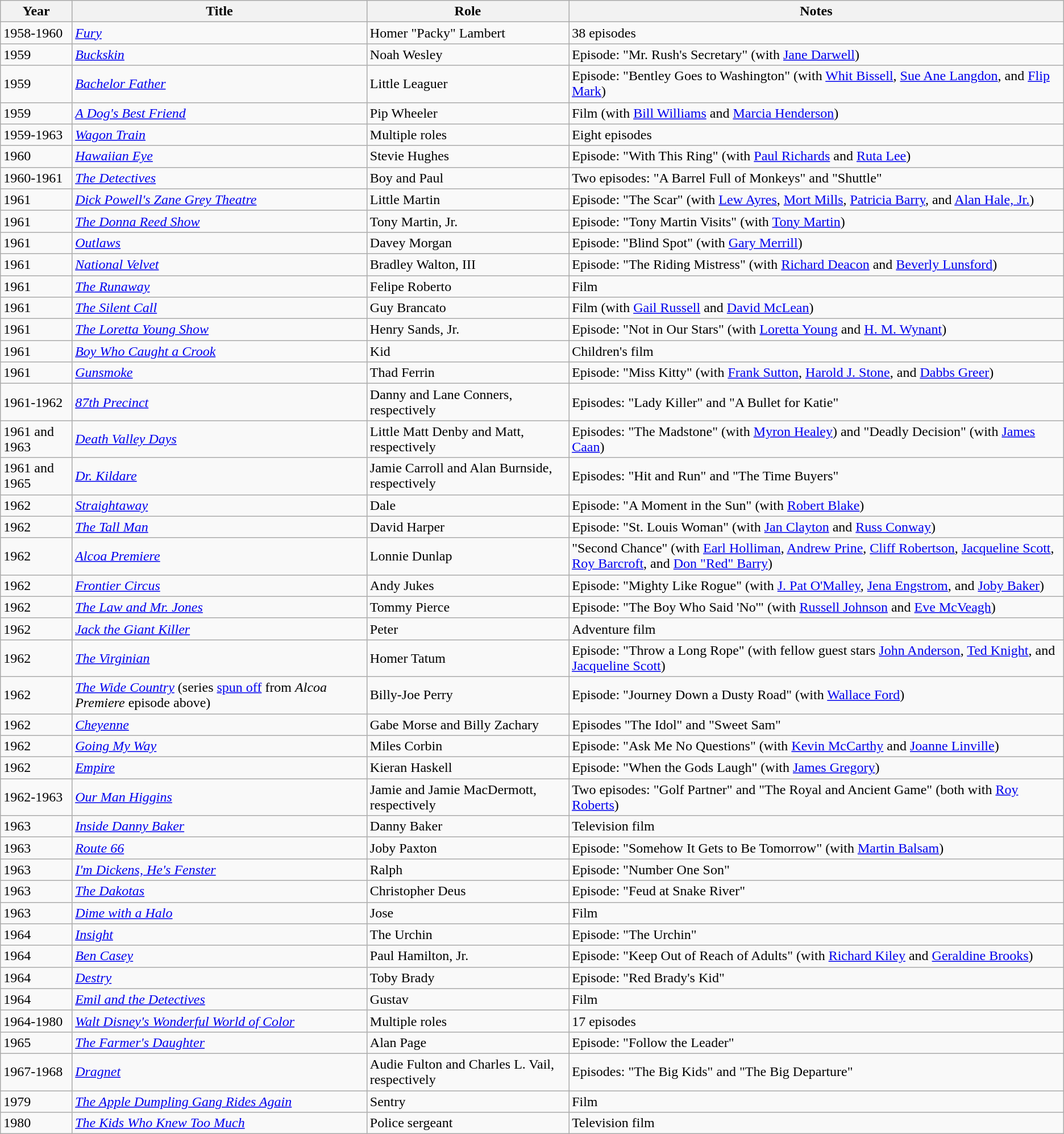<table class="wikitable sortable">
<tr>
<th>Year</th>
<th>Title</th>
<th>Role</th>
<th class="unsortable">Notes</th>
</tr>
<tr>
<td>1958-1960</td>
<td><em><a href='#'>Fury</a></em></td>
<td>Homer "Packy" Lambert</td>
<td>38 episodes</td>
</tr>
<tr>
<td>1959</td>
<td><em><a href='#'>Buckskin</a></em></td>
<td>Noah Wesley</td>
<td>Episode: "Mr. Rush's Secretary" (with <a href='#'>Jane Darwell</a>)</td>
</tr>
<tr>
<td>1959</td>
<td><em><a href='#'>Bachelor Father</a></em></td>
<td>Little Leaguer</td>
<td>Episode: "Bentley Goes to Washington" (with <a href='#'>Whit Bissell</a>, <a href='#'>Sue Ane Langdon</a>, and <a href='#'>Flip Mark</a>)</td>
</tr>
<tr>
<td>1959</td>
<td><em><a href='#'>A Dog's Best Friend</a></em></td>
<td>Pip Wheeler</td>
<td>Film (with <a href='#'>Bill Williams</a> and <a href='#'>Marcia Henderson</a>)</td>
</tr>
<tr>
<td>1959-1963</td>
<td><em><a href='#'>Wagon Train</a></em></td>
<td>Multiple roles</td>
<td>Eight episodes</td>
</tr>
<tr>
<td>1960</td>
<td><em><a href='#'>Hawaiian Eye</a></em></td>
<td>Stevie Hughes</td>
<td>Episode: "With This Ring" (with <a href='#'>Paul Richards</a> and <a href='#'>Ruta Lee</a>)</td>
</tr>
<tr>
<td>1960-1961</td>
<td><em><a href='#'>The Detectives</a></em></td>
<td>Boy and Paul</td>
<td>Two episodes: "A Barrel Full of Monkeys" and "Shuttle"</td>
</tr>
<tr>
<td>1961</td>
<td><em><a href='#'>Dick Powell's Zane Grey Theatre</a></em></td>
<td>Little Martin</td>
<td>Episode: "The Scar"  (with <a href='#'>Lew Ayres</a>, <a href='#'>Mort Mills</a>, <a href='#'>Patricia Barry</a>, and <a href='#'>Alan Hale, Jr.</a>)</td>
</tr>
<tr>
<td>1961</td>
<td><em><a href='#'>The Donna Reed Show</a></em></td>
<td>Tony Martin, Jr.</td>
<td>Episode: "Tony Martin Visits" (with <a href='#'>Tony Martin</a>)</td>
</tr>
<tr>
<td>1961</td>
<td><em><a href='#'>Outlaws</a></em></td>
<td>Davey Morgan</td>
<td>Episode: "Blind Spot" (with <a href='#'>Gary Merrill</a>)</td>
</tr>
<tr>
<td>1961</td>
<td><em><a href='#'>National Velvet</a></em></td>
<td>Bradley Walton, III</td>
<td>Episode: "The Riding Mistress" (with <a href='#'>Richard Deacon</a> and <a href='#'>Beverly Lunsford</a>)</td>
</tr>
<tr>
<td>1961</td>
<td><em><a href='#'>The Runaway</a></em></td>
<td>Felipe Roberto</td>
<td>Film</td>
</tr>
<tr>
<td>1961</td>
<td><em><a href='#'>The Silent Call</a></em></td>
<td>Guy Brancato</td>
<td>Film (with <a href='#'>Gail Russell</a> and <a href='#'>David McLean</a>)</td>
</tr>
<tr>
<td>1961</td>
<td><em><a href='#'>The Loretta Young Show</a></em></td>
<td>Henry Sands, Jr.</td>
<td>Episode: "Not in Our Stars" (with <a href='#'>Loretta Young</a> and <a href='#'>H. M. Wynant</a>)</td>
</tr>
<tr>
<td>1961</td>
<td><em><a href='#'>Boy Who Caught a Crook</a></em></td>
<td>Kid</td>
<td>Children's film</td>
</tr>
<tr>
<td>1961</td>
<td><em><a href='#'>Gunsmoke</a></em></td>
<td>Thad Ferrin</td>
<td>Episode: "Miss Kitty" (with <a href='#'>Frank Sutton</a>, <a href='#'>Harold J. Stone</a>, and <a href='#'>Dabbs Greer</a>)</td>
</tr>
<tr>
<td>1961-1962</td>
<td><em><a href='#'>87th Precinct</a></em></td>
<td>Danny and Lane Conners, respectively</td>
<td>Episodes: "Lady Killer" and "A Bullet for Katie"</td>
</tr>
<tr>
<td>1961 and 1963</td>
<td><em><a href='#'>Death Valley Days</a></em></td>
<td>Little Matt Denby and Matt, respectively</td>
<td>Episodes: "The Madstone" (with <a href='#'>Myron Healey</a>) and "Deadly Decision" (with <a href='#'>James Caan</a>)</td>
</tr>
<tr>
<td>1961 and 1965</td>
<td><em><a href='#'>Dr. Kildare</a></em></td>
<td>Jamie Carroll and Alan Burnside, respectively</td>
<td>Episodes: "Hit and Run" and "The Time Buyers"</td>
</tr>
<tr>
<td>1962</td>
<td><em><a href='#'>Straightaway</a></em></td>
<td>Dale</td>
<td>Episode: "A Moment in the Sun" (with <a href='#'>Robert Blake</a>)</td>
</tr>
<tr>
<td>1962</td>
<td><em><a href='#'>The Tall Man</a></em></td>
<td>David Harper</td>
<td>Episode: "St. Louis Woman" (with <a href='#'>Jan Clayton</a> and <a href='#'>Russ Conway</a>)</td>
</tr>
<tr>
<td>1962</td>
<td><em><a href='#'>Alcoa Premiere</a></em></td>
<td>Lonnie Dunlap</td>
<td>"Second Chance" (with <a href='#'>Earl Holliman</a>, <a href='#'>Andrew Prine</a>, <a href='#'>Cliff Robertson</a>,  <a href='#'>Jacqueline Scott</a>, <a href='#'>Roy Barcroft</a>, and <a href='#'>Don "Red" Barry</a>)</td>
</tr>
<tr>
<td>1962</td>
<td><em><a href='#'>Frontier Circus</a></em></td>
<td>Andy Jukes</td>
<td>Episode: "Mighty Like Rogue" (with <a href='#'>J. Pat O'Malley</a>, <a href='#'>Jena Engstrom</a>, and <a href='#'>Joby Baker</a>)</td>
</tr>
<tr>
<td>1962</td>
<td><em><a href='#'>The Law and Mr. Jones</a></em></td>
<td>Tommy Pierce</td>
<td>Episode: "The Boy Who Said 'No'" (with <a href='#'>Russell Johnson</a> and <a href='#'>Eve McVeagh</a>)</td>
</tr>
<tr>
<td>1962</td>
<td><em><a href='#'>Jack the Giant Killer</a></em></td>
<td>Peter</td>
<td>Adventure film</td>
</tr>
<tr>
<td>1962</td>
<td><em><a href='#'>The Virginian</a></em></td>
<td>Homer Tatum</td>
<td>Episode: "Throw a Long Rope" (with fellow guest stars <a href='#'>John Anderson</a>, <a href='#'>Ted Knight</a>, and <a href='#'>Jacqueline Scott</a>)</td>
</tr>
<tr>
<td>1962</td>
<td><em><a href='#'>The Wide Country</a></em> (series <a href='#'>spun off</a> from <em>Alcoa Premiere</em> episode above)</td>
<td>Billy-Joe Perry</td>
<td>Episode: "Journey Down a Dusty Road" (with <a href='#'>Wallace Ford</a>)</td>
</tr>
<tr>
<td>1962</td>
<td><em><a href='#'>Cheyenne</a></em></td>
<td>Gabe Morse and Billy Zachary</td>
<td>Episodes "The Idol" and "Sweet Sam"</td>
</tr>
<tr>
<td>1962</td>
<td><em><a href='#'>Going My Way</a></em></td>
<td>Miles Corbin</td>
<td>Episode: "Ask Me No Questions" (with <a href='#'>Kevin McCarthy</a> and <a href='#'>Joanne Linville</a>)</td>
</tr>
<tr>
<td>1962</td>
<td><em><a href='#'>Empire</a></em></td>
<td>Kieran Haskell</td>
<td>Episode: "When the Gods Laugh" (with <a href='#'>James Gregory</a>)</td>
</tr>
<tr>
<td>1962-1963</td>
<td><em><a href='#'>Our Man Higgins</a></em></td>
<td>Jamie and Jamie MacDermott, respectively</td>
<td>Two episodes: "Golf Partner" and "The Royal and Ancient Game" (both with <a href='#'>Roy Roberts</a>)</td>
</tr>
<tr>
<td>1963</td>
<td><em><a href='#'>Inside Danny Baker</a></em></td>
<td>Danny Baker</td>
<td>Television film</td>
</tr>
<tr>
<td>1963</td>
<td><em><a href='#'>Route 66</a></em></td>
<td>Joby Paxton</td>
<td>Episode: "Somehow It Gets to Be Tomorrow" (with <a href='#'>Martin Balsam</a>)</td>
</tr>
<tr>
<td>1963</td>
<td><em><a href='#'>I'm Dickens, He's Fenster</a></em></td>
<td>Ralph</td>
<td>Episode: "Number One Son"</td>
</tr>
<tr>
<td>1963</td>
<td><em><a href='#'>The Dakotas</a></em></td>
<td>Christopher Deus</td>
<td>Episode: "Feud at Snake River"</td>
</tr>
<tr>
<td>1963</td>
<td><em><a href='#'>Dime with a Halo</a></em></td>
<td>Jose</td>
<td>Film</td>
</tr>
<tr>
<td>1964</td>
<td><em><a href='#'>Insight</a></em></td>
<td>The Urchin</td>
<td>Episode: "The Urchin"</td>
</tr>
<tr>
<td>1964</td>
<td><em><a href='#'>Ben Casey</a></em></td>
<td>Paul Hamilton, Jr.</td>
<td>Episode: "Keep Out of Reach of Adults" (with <a href='#'>Richard Kiley</a> and <a href='#'>Geraldine Brooks</a>)</td>
</tr>
<tr>
<td>1964</td>
<td><em><a href='#'>Destry</a></em></td>
<td>Toby Brady</td>
<td>Episode: "Red Brady's Kid"</td>
</tr>
<tr>
<td>1964</td>
<td><em><a href='#'>Emil and the Detectives</a></em></td>
<td>Gustav</td>
<td>Film</td>
</tr>
<tr>
<td>1964-1980</td>
<td><em><a href='#'>Walt Disney's Wonderful World of Color</a></em></td>
<td>Multiple roles</td>
<td>17 episodes</td>
</tr>
<tr>
<td>1965</td>
<td><em><a href='#'>The Farmer's Daughter</a></em></td>
<td>Alan Page</td>
<td>Episode: "Follow the Leader"</td>
</tr>
<tr>
<td>1967-1968</td>
<td><em><a href='#'>Dragnet</a></em></td>
<td>Audie Fulton and Charles L. Vail, respectively</td>
<td>Episodes: "The Big Kids" and "The Big Departure"</td>
</tr>
<tr>
<td>1979</td>
<td><em><a href='#'>The Apple Dumpling Gang Rides Again</a></em></td>
<td>Sentry</td>
<td>Film</td>
</tr>
<tr>
<td>1980</td>
<td><em><a href='#'>The Kids Who Knew Too Much</a></em></td>
<td>Police sergeant</td>
<td>Television film</td>
</tr>
</table>
